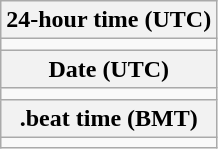<table class="wikitable floatright">
<tr>
<th>24-hour time (UTC)</th>
</tr>
<tr>
<td style="text-align: center"></td>
</tr>
<tr>
<th>Date (UTC)</th>
</tr>
<tr>
<td style="text-align: center"> </td>
</tr>
<tr>
<th>.beat time (BMT)</th>
</tr>
<tr>
<td style="text-align: center"></td>
</tr>
</table>
